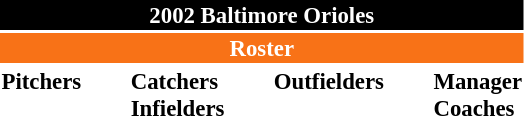<table class="toccolours" style="font-size: 95%;">
<tr>
<th colspan="10" style="background-color: black; color: #FFFFFF; text-align: center;">2002 Baltimore Orioles</th>
</tr>
<tr>
<td colspan="10" style="background-color: #F87217; color: white; text-align: center;"><strong>Roster</strong></td>
</tr>
<tr>
<td valign="top"><strong>Pitchers</strong><br>

















</td>
<td width="25px"></td>
<td valign="top"><strong>Catchers</strong><br>




<strong>Infielders</strong>











</td>
<td width="25px"></td>
<td valign="top"><strong>Outfielders</strong><br>







</td>
<td width="25px"></td>
<td valign="top"><strong>Manager</strong><br>
<strong>Coaches</strong>





</td>
</tr>
</table>
